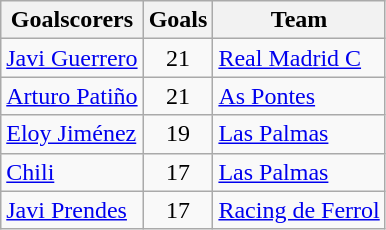<table class="wikitable sortable">
<tr>
<th>Goalscorers</th>
<th>Goals</th>
<th>Team</th>
</tr>
<tr>
<td> <a href='#'>Javi Guerrero</a></td>
<td align=center>21</td>
<td><a href='#'>Real Madrid C</a></td>
</tr>
<tr>
<td> <a href='#'>Arturo Patiño</a></td>
<td align=center>21</td>
<td><a href='#'>As Pontes</a></td>
</tr>
<tr>
<td> <a href='#'>Eloy Jiménez</a></td>
<td align=center>19</td>
<td><a href='#'>Las Palmas</a></td>
</tr>
<tr>
<td> <a href='#'>Chili</a></td>
<td align=center>17</td>
<td><a href='#'>Las Palmas</a></td>
</tr>
<tr>
<td> <a href='#'>Javi Prendes</a></td>
<td align=center>17</td>
<td><a href='#'>Racing de Ferrol</a></td>
</tr>
</table>
